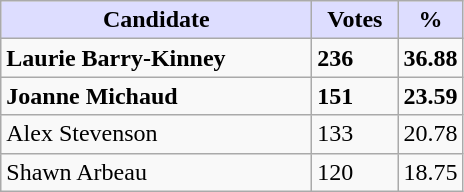<table class="wikitable">
<tr>
<th style="background:#ddf; width:200px;">Candidate</th>
<th style="background:#ddf; width:50px;">Votes</th>
<th style="background:#ddf; width:30px;">%</th>
</tr>
<tr>
<td><strong>Laurie Barry-Kinney</strong></td>
<td><strong>236</strong></td>
<td><strong>36.88</strong></td>
</tr>
<tr>
<td><strong>Joanne Michaud</strong></td>
<td><strong>151</strong></td>
<td><strong>23.59</strong></td>
</tr>
<tr>
<td>Alex Stevenson</td>
<td>133</td>
<td>20.78</td>
</tr>
<tr>
<td>Shawn Arbeau</td>
<td>120</td>
<td>18.75</td>
</tr>
</table>
